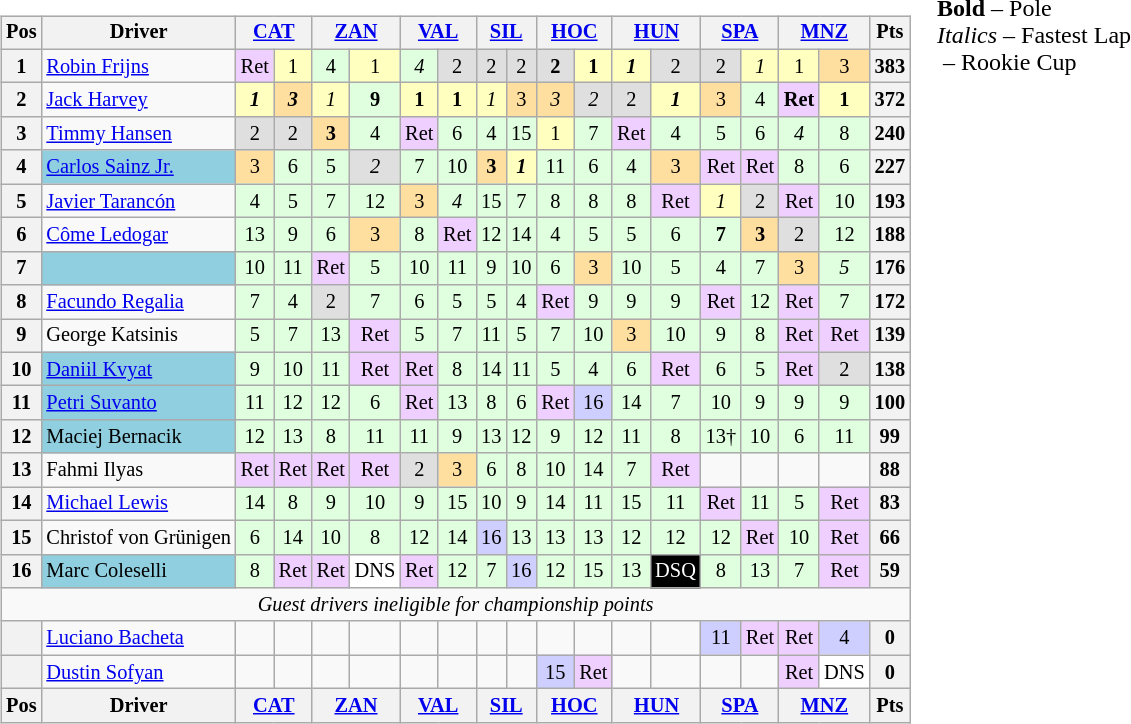<table>
<tr>
<td><br><table class="wikitable" style="font-size: 85%; text-align:center">
<tr valign="top">
<th valign="middle">Pos</th>
<th valign="middle">Driver</th>
<th colspan=2><a href='#'>CAT</a><br></th>
<th colspan=2><a href='#'>ZAN</a><br></th>
<th colspan=2><a href='#'>VAL</a><br></th>
<th colspan=2><a href='#'>SIL</a><br></th>
<th colspan=2><a href='#'>HOC</a><br></th>
<th colspan=2><a href='#'>HUN</a><br></th>
<th colspan=2><a href='#'>SPA</a><br></th>
<th colspan=2><a href='#'>MNZ</a><br></th>
<th valign="middle">Pts</th>
</tr>
<tr>
<th>1</th>
<td align=left> <a href='#'>Robin Frijns</a></td>
<td style="background:#EFCFFF;">Ret</td>
<td style="background:#FFFFBF;">1</td>
<td style="background:#DFFFDF;">4</td>
<td style="background:#FFFFBF;">1</td>
<td style="background:#DFFFDF;"><em>4</em></td>
<td style="background:#DFDFDF;">2</td>
<td style="background:#DFDFDF;">2</td>
<td style="background:#DFDFDF;">2</td>
<td style="background:#DFDFDF;"><strong>2</strong></td>
<td style="background:#FFFFBF;"><strong>1</strong></td>
<td style="background:#FFFFBF;"><strong><em>1</em></strong></td>
<td style="background:#DFDFDF;">2</td>
<td style="background:#DFDFDF;">2</td>
<td style="background:#FFFFBF;"><em>1</em></td>
<td style="background:#FFFFBF;">1</td>
<td style="background:#FFDF9F;">3</td>
<th>383</th>
</tr>
<tr>
<th>2</th>
<td align=left> <a href='#'>Jack Harvey</a></td>
<td style="background:#FFFFBF;"><strong><em>1</em></strong></td>
<td style="background:#FFDF9F;"><strong><em>3</em></strong></td>
<td style="background:#FFFFBF;"><em>1</em></td>
<td style="background:#DFFFDF;"><strong>9</strong></td>
<td style="background:#FFFFBF;"><strong>1</strong></td>
<td style="background:#FFFFBF;"><strong>1</strong></td>
<td style="background:#FFFFBF;"><em>1</em></td>
<td style="background:#FFDF9F;">3</td>
<td style="background:#FFDF9F;"><em>3</em></td>
<td style="background:#DFDFDF;"><em>2</em></td>
<td style="background:#DFDFDF;">2</td>
<td style="background:#FFFFBF;"><strong><em>1</em></strong></td>
<td style="background:#FFDF9F;">3</td>
<td style="background:#DFFFDF;">4</td>
<td style="background:#EFCFFF;"><strong>Ret</strong></td>
<td style="background:#FFFFBF;"><strong>1</strong></td>
<th>372</th>
</tr>
<tr>
<th>3</th>
<td align=left> <a href='#'>Timmy Hansen</a></td>
<td style="background:#DFDFDF;">2</td>
<td style="background:#DFDFDF;">2</td>
<td style="background:#FFDF9F;"><strong>3</strong></td>
<td style="background:#DFFFDF;">4</td>
<td style="background:#EFCFFF;">Ret</td>
<td style="background:#DFFFDF;">6</td>
<td style="background:#DFFFDF;">4</td>
<td style="background:#DFFFDF;">15</td>
<td style="background:#FFFFBF;">1</td>
<td style="background:#DFFFDF;">7</td>
<td style="background:#EFCFFF;">Ret</td>
<td style="background:#DFFFDF;">4</td>
<td style="background:#DFFFDF;">5</td>
<td style="background:#DFFFDF;">6</td>
<td style="background:#DFFFDF;"><em>4</em></td>
<td style="background:#DFFFDF;">8</td>
<th>240</th>
</tr>
<tr>
<th>4</th>
<td align=left  style="background:#8FCFDF;"> <a href='#'>Carlos Sainz Jr.</a></td>
<td style="background:#FFDF9F;">3</td>
<td style="background:#DFFFDF;">6</td>
<td style="background:#DFFFDF;">5</td>
<td style="background:#DFDFDF;"><em>2</em></td>
<td style="background:#DFFFDF;">7</td>
<td style="background:#DFFFDF;">10</td>
<td style="background:#FFDF9F;"><strong>3</strong></td>
<td style="background:#FFFFBF;"><strong><em>1</em></strong></td>
<td style="background:#DFFFDF;">11</td>
<td style="background:#DFFFDF;">6</td>
<td style="background:#DFFFDF;">4</td>
<td style="background:#FFDF9F;">3</td>
<td style="background:#EFCFFF;">Ret</td>
<td style="background:#EFCFFF;">Ret</td>
<td style="background:#DFFFDF;">8</td>
<td style="background:#DFFFDF;">6</td>
<th>227</th>
</tr>
<tr>
<th>5</th>
<td align=left> <a href='#'>Javier Tarancón</a></td>
<td style="background:#DFFFDF;">4</td>
<td style="background:#DFFFDF;">5</td>
<td style="background:#DFFFDF;">7</td>
<td style="background:#DFFFDF;">12</td>
<td style="background:#FFDF9F;">3</td>
<td style="background:#DFFFDF;"><em>4</em></td>
<td style="background:#DFFFDF;">15</td>
<td style="background:#DFFFDF;">7</td>
<td style="background:#DFFFDF;">8</td>
<td style="background:#DFFFDF;">8</td>
<td style="background:#DFFFDF;">8</td>
<td style="background:#EFCFFF;">Ret</td>
<td style="background:#FFFFBF;"><em>1</em></td>
<td style="background:#DFDFDF;">2</td>
<td style="background:#EFCFFF;">Ret</td>
<td style="background:#DFFFDF;">10</td>
<th>193</th>
</tr>
<tr>
<th>6</th>
<td align=left> <a href='#'>Côme Ledogar</a></td>
<td style="background:#DFFFDF;">13</td>
<td style="background:#DFFFDF;">9</td>
<td style="background:#DFFFDF;">6</td>
<td style="background:#FFDF9F;">3</td>
<td style="background:#DFFFDF;">8</td>
<td style="background:#EFCFFF;">Ret</td>
<td style="background:#DFFFDF;">12</td>
<td style="background:#DFFFDF;">14</td>
<td style="background:#DFFFDF;">4</td>
<td style="background:#DFFFDF;">5</td>
<td style="background:#DFFFDF;">5</td>
<td style="background:#DFFFDF;">6</td>
<td style="background:#DFFFDF;"><strong>7</strong></td>
<td style="background:#FFDF9F;"><strong>3</strong></td>
<td style="background:#DFDFDF;">2</td>
<td style="background:#DFFFDF;">12</td>
<th>188</th>
</tr>
<tr>
<th>7</th>
<td align=left style="background:#8FCFDF;"></td>
<td style="background:#DFFFDF;">10</td>
<td style="background:#DFFFDF;">11</td>
<td style="background:#EFCFFF;">Ret</td>
<td style="background:#DFFFDF;">5</td>
<td style="background:#DFFFDF;">10</td>
<td style="background:#DFFFDF;">11</td>
<td style="background:#DFFFDF;">9</td>
<td style="background:#DFFFDF;">10</td>
<td style="background:#DFFFDF;">6</td>
<td style="background:#FFDF9F;">3</td>
<td style="background:#DFFFDF;">10</td>
<td style="background:#DFFFDF;">5</td>
<td style="background:#DFFFDF;">4</td>
<td style="background:#DFFFDF;">7</td>
<td style="background:#FFDF9F;">3</td>
<td style="background:#DFFFDF;"><em>5</em></td>
<th>176</th>
</tr>
<tr>
<th>8</th>
<td align=left> <a href='#'>Facundo Regalia</a></td>
<td style="background:#DFFFDF;">7</td>
<td style="background:#DFFFDF;">4</td>
<td style="background:#DFDFDF;">2</td>
<td style="background:#DFFFDF;">7</td>
<td style="background:#DFFFDF;">6</td>
<td style="background:#DFFFDF;">5</td>
<td style="background:#DFFFDF;">5</td>
<td style="background:#DFFFDF;">4</td>
<td style="background:#EFCFFF;">Ret</td>
<td style="background:#DFFFDF;">9</td>
<td style="background:#DFFFDF;">9</td>
<td style="background:#DFFFDF;">9</td>
<td style="background:#EFCFFF;">Ret</td>
<td style="background:#DFFFDF;">12</td>
<td style="background:#EFCFFF;">Ret</td>
<td style="background:#DFFFDF;">7</td>
<th>172</th>
</tr>
<tr>
<th>9</th>
<td align=left> George Katsinis</td>
<td style="background:#DFFFDF;">5</td>
<td style="background:#DFFFDF;">7</td>
<td style="background:#DFFFDF;">13</td>
<td style="background:#EFCFFF;">Ret</td>
<td style="background:#DFFFDF;">5</td>
<td style="background:#DFFFDF;">7</td>
<td style="background:#DFFFDF;">11</td>
<td style="background:#DFFFDF;">5</td>
<td style="background:#DFFFDF;">7</td>
<td style="background:#DFFFDF;">10</td>
<td style="background:#FFDF9F;">3</td>
<td style="background:#DFFFDF;">10</td>
<td style="background:#DFFFDF;">9</td>
<td style="background:#DFFFDF;">8</td>
<td style="background:#EFCFFF;">Ret</td>
<td style="background:#EFCFFF;">Ret</td>
<th>139</th>
</tr>
<tr>
<th>10</th>
<td align=left style="background:#8FCFDF;"> <a href='#'>Daniil Kvyat</a></td>
<td style="background:#DFFFDF;">9</td>
<td style="background:#DFFFDF;">10</td>
<td style="background:#DFFFDF;">11</td>
<td style="background:#EFCFFF;">Ret</td>
<td style="background:#EFCFFF;">Ret</td>
<td style="background:#DFFFDF;">8</td>
<td style="background:#DFFFDF;">14</td>
<td style="background:#DFFFDF;">11</td>
<td style="background:#DFFFDF;">5</td>
<td style="background:#DFFFDF;">4</td>
<td style="background:#DFFFDF;">6</td>
<td style="background:#EFCFFF;">Ret</td>
<td style="background:#DFFFDF;">6</td>
<td style="background:#DFFFDF;">5</td>
<td style="background:#EFCFFF;">Ret</td>
<td style="background:#DFDFDF;">2</td>
<th>138</th>
</tr>
<tr>
<th>11</th>
<td align=left style="background:#8FCFDF;"> <a href='#'>Petri Suvanto</a></td>
<td style="background:#DFFFDF;">11</td>
<td style="background:#DFFFDF;">12</td>
<td style="background:#DFFFDF;">12</td>
<td style="background:#DFFFDF;">6</td>
<td style="background:#EFCFFF;">Ret</td>
<td style="background:#DFFFDF;">13</td>
<td style="background:#DFFFDF;">8</td>
<td style="background:#DFFFDF;">6</td>
<td style="background:#EFCFFF;">Ret</td>
<td style="background:#CFCFFF;">16</td>
<td style="background:#DFFFDF;">14</td>
<td style="background:#DFFFDF;">7</td>
<td style="background:#DFFFDF;">10</td>
<td style="background:#DFFFDF;">9</td>
<td style="background:#DFFFDF;">9</td>
<td style="background:#DFFFDF;">9</td>
<th>100</th>
</tr>
<tr>
<th>12</th>
<td align=left style="background:#8FCFDF;"> Maciej Bernacik</td>
<td style="background:#DFFFDF;">12</td>
<td style="background:#DFFFDF;">13</td>
<td style="background:#DFFFDF;">8</td>
<td style="background:#DFFFDF;">11</td>
<td style="background:#DFFFDF;">11</td>
<td style="background:#DFFFDF;">9</td>
<td style="background:#DFFFDF;">13</td>
<td style="background:#DFFFDF;">12</td>
<td style="background:#DFFFDF;">9</td>
<td style="background:#DFFFDF;">12</td>
<td style="background:#DFFFDF;">11</td>
<td style="background:#DFFFDF;">8</td>
<td style="background:#DFFFDF;">13†</td>
<td style="background:#DFFFDF;">10</td>
<td style="background:#DFFFDF;">6</td>
<td style="background:#DFFFDF;">11</td>
<th>99</th>
</tr>
<tr>
<th>13</th>
<td align=left> Fahmi Ilyas</td>
<td style="background:#EFCFFF;">Ret</td>
<td style="background:#EFCFFF;">Ret</td>
<td style="background:#EFCFFF;">Ret</td>
<td style="background:#EFCFFF;">Ret</td>
<td style="background:#DFDFDF;">2</td>
<td style="background:#FFDF9F;">3</td>
<td style="background:#DFFFDF;">6</td>
<td style="background:#DFFFDF;">8</td>
<td style="background:#DFFFDF;">10</td>
<td style="background:#DFFFDF;">14</td>
<td style="background:#DFFFDF;">7</td>
<td style="background:#EFCFFF;">Ret</td>
<td></td>
<td></td>
<td></td>
<td></td>
<th>88</th>
</tr>
<tr>
<th>14</th>
<td align=left> <a href='#'>Michael Lewis</a></td>
<td style="background:#DFFFDF;">14</td>
<td style="background:#DFFFDF;">8</td>
<td style="background:#DFFFDF;">9</td>
<td style="background:#DFFFDF;">10</td>
<td style="background:#DFFFDF;">9</td>
<td style="background:#DFFFDF;">15</td>
<td style="background:#DFFFDF;">10</td>
<td style="background:#DFFFDF;">9</td>
<td style="background:#DFFFDF;">14</td>
<td style="background:#DFFFDF;">11</td>
<td style="background:#DFFFDF;">15</td>
<td style="background:#DFFFDF;">11</td>
<td style="background:#EFCFFF;">Ret</td>
<td style="background:#DFFFDF;">11</td>
<td style="background:#DFFFDF;">5</td>
<td style="background:#EFCFFF;">Ret</td>
<th>83</th>
</tr>
<tr>
<th>15</th>
<td align=left> Christof von Grünigen</td>
<td style="background:#DFFFDF;">6</td>
<td style="background:#DFFFDF;">14</td>
<td style="background:#DFFFDF;">10</td>
<td style="background:#DFFFDF;">8</td>
<td style="background:#DFFFDF;">12</td>
<td style="background:#DFFFDF;">14</td>
<td style="background:#CFCFFF;">16</td>
<td style="background:#DFFFDF;">13</td>
<td style="background:#DFFFDF;">13</td>
<td style="background:#DFFFDF;">13</td>
<td style="background:#DFFFDF;">12</td>
<td style="background:#DFFFDF;">12</td>
<td style="background:#DFFFDF;">12</td>
<td style="background:#EFCFFF;">Ret</td>
<td style="background:#DFFFDF;">10</td>
<td style="background:#EFCFFF;">Ret</td>
<th>66</th>
</tr>
<tr>
<th>16</th>
<td align=left style="background:#8FCFDF;"> Marc Coleselli</td>
<td style="background:#DFFFDF;">8</td>
<td style="background:#EFCFFF;">Ret</td>
<td style="background:#EFCFFF;">Ret</td>
<td style="background:#FFFFFF;">DNS</td>
<td style="background:#EFCFFF;">Ret</td>
<td style="background:#DFFFDF;">12</td>
<td style="background:#DFFFDF;">7</td>
<td style="background:#CFCFFF;">16</td>
<td style="background:#DFFFDF;">12</td>
<td style="background:#DFFFDF;">15</td>
<td style="background:#DFFFDF;">13</td>
<td style="background:black; color:white;">DSQ</td>
<td style="background:#DFFFDF;">8</td>
<td style="background:#DFFFDF;">13</td>
<td style="background:#DFFFDF;">7</td>
<td style="background:#EFCFFF;">Ret</td>
<th>59</th>
</tr>
<tr>
<td align=center colspan=19><em>Guest drivers ineligible for championship points</em></td>
</tr>
<tr>
<th></th>
<td align=left> <a href='#'>Luciano Bacheta</a></td>
<td></td>
<td></td>
<td></td>
<td></td>
<td></td>
<td></td>
<td></td>
<td></td>
<td></td>
<td></td>
<td></td>
<td></td>
<td style="background:#CFCFFF;">11</td>
<td style="background:#EFCFFF;">Ret</td>
<td style="background:#EFCFFF;">Ret</td>
<td style="background:#CFCFFF;">4</td>
<th>0</th>
</tr>
<tr>
<th></th>
<td align=left> <a href='#'>Dustin Sofyan</a></td>
<td></td>
<td></td>
<td></td>
<td></td>
<td></td>
<td></td>
<td></td>
<td></td>
<td style="background:#CFCFFF;">15</td>
<td style="background:#EFCFFF;">Ret</td>
<td></td>
<td></td>
<td></td>
<td></td>
<td style="background:#EFCFFF;">Ret</td>
<td style="background:#FFFFFF;">DNS</td>
<th>0</th>
</tr>
<tr style="background: #f9f9f9;" valign="top">
<th valign="middle">Pos</th>
<th valign="middle">Driver</th>
<th colspan=2><a href='#'>CAT</a><br></th>
<th colspan=2><a href='#'>ZAN</a><br></th>
<th colspan=2><a href='#'>VAL</a><br></th>
<th colspan=2><a href='#'>SIL</a><br></th>
<th colspan=2><a href='#'>HOC</a><br></th>
<th colspan=2><a href='#'>HUN</a><br></th>
<th colspan=2><a href='#'>SPA</a><br></th>
<th colspan=2><a href='#'>MNZ</a><br></th>
<th valign="middle">Pts</th>
</tr>
</table>
</td>
<td valign="top"><br>
<span><strong>Bold</strong> – Pole<br>
<em>Italics</em> – Fastest Lap<br>
 – Rookie Cup</span></td>
</tr>
</table>
